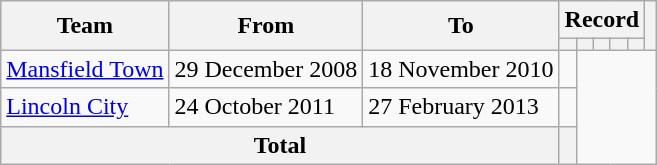<table class=wikitable style=text-align:center>
<tr>
<th rowspan="2">Team</th>
<th rowspan="2">From</th>
<th rowspan="2">To</th>
<th colspan="5">Record</th>
<th rowspan="2"></th>
</tr>
<tr>
<th></th>
<th></th>
<th></th>
<th></th>
<th></th>
</tr>
<tr>
<td align=left><a href='#'>Mansfield Town</a></td>
<td align=left>29 December 2008</td>
<td align=left>18 November 2010<br></td>
<td></td>
</tr>
<tr>
<td align=left><a href='#'>Lincoln City</a></td>
<td align=left>24 October 2011</td>
<td align=left>27 February 2013<br></td>
<td></td>
</tr>
<tr>
<th colspan="3">Total<br></th>
<th></th>
</tr>
</table>
